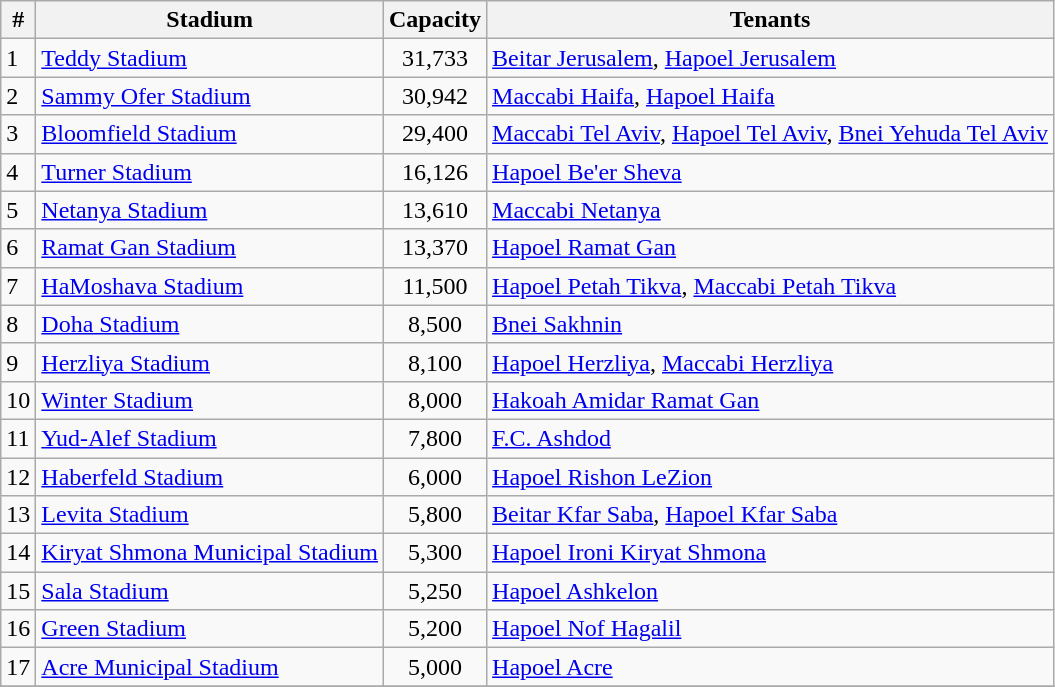<table class="wikitable">
<tr>
<th>#</th>
<th>Stadium</th>
<th>Capacity</th>
<th>Tenants</th>
</tr>
<tr>
<td>1</td>
<td><a href='#'>Teddy Stadium</a></td>
<td style="text-align:center;">31,733</td>
<td><a href='#'>Beitar Jerusalem</a>, <a href='#'>Hapoel Jerusalem</a></td>
</tr>
<tr>
<td>2</td>
<td><a href='#'>Sammy Ofer Stadium</a></td>
<td style="text-align:center;">30,942</td>
<td><a href='#'>Maccabi Haifa</a>, <a href='#'>Hapoel Haifa</a></td>
</tr>
<tr>
<td>3</td>
<td><a href='#'>Bloomfield Stadium</a></td>
<td style="text-align:center;">29,400</td>
<td><a href='#'>Maccabi Tel Aviv</a>, <a href='#'>Hapoel Tel Aviv</a>, <a href='#'>Bnei Yehuda Tel Aviv</a></td>
</tr>
<tr>
<td>4</td>
<td><a href='#'>Turner Stadium</a></td>
<td style="text-align:center;">16,126</td>
<td><a href='#'>Hapoel Be'er Sheva</a></td>
</tr>
<tr>
<td>5</td>
<td><a href='#'>Netanya Stadium</a></td>
<td style="text-align:center;">13,610</td>
<td><a href='#'>Maccabi Netanya</a></td>
</tr>
<tr>
<td>6</td>
<td><a href='#'>Ramat Gan Stadium</a></td>
<td style="text-align:center;">13,370</td>
<td><a href='#'>Hapoel Ramat Gan</a></td>
</tr>
<tr>
<td>7</td>
<td><a href='#'>HaMoshava Stadium</a></td>
<td style="text-align:center;">11,500</td>
<td><a href='#'>Hapoel Petah Tikva</a>, <a href='#'>Maccabi Petah Tikva</a></td>
</tr>
<tr>
<td>8</td>
<td><a href='#'>Doha Stadium</a></td>
<td style="text-align:center;">8,500</td>
<td><a href='#'>Bnei Sakhnin</a></td>
</tr>
<tr>
<td>9</td>
<td><a href='#'>Herzliya Stadium</a></td>
<td style="text-align:center;">8,100</td>
<td><a href='#'>Hapoel Herzliya</a>, <a href='#'>Maccabi Herzliya</a></td>
</tr>
<tr>
<td>10</td>
<td><a href='#'>Winter Stadium</a></td>
<td style="text-align:center;">8,000</td>
<td><a href='#'>Hakoah Amidar Ramat Gan</a></td>
</tr>
<tr>
<td>11</td>
<td><a href='#'>Yud-Alef Stadium</a></td>
<td style="text-align:center;">7,800</td>
<td><a href='#'>F.C. Ashdod</a></td>
</tr>
<tr>
<td>12</td>
<td><a href='#'>Haberfeld Stadium</a></td>
<td style="text-align:center;">6,000</td>
<td><a href='#'>Hapoel Rishon LeZion</a></td>
</tr>
<tr>
<td>13</td>
<td><a href='#'>Levita Stadium</a></td>
<td style="text-align:center;">5,800</td>
<td><a href='#'>Beitar Kfar Saba</a>, <a href='#'>Hapoel Kfar Saba</a></td>
</tr>
<tr>
<td>14</td>
<td><a href='#'>Kiryat Shmona Municipal Stadium</a></td>
<td style="text-align:center;">5,300</td>
<td><a href='#'>Hapoel Ironi Kiryat Shmona</a></td>
</tr>
<tr>
<td>15</td>
<td><a href='#'>Sala Stadium</a></td>
<td style="text-align:center;">5,250</td>
<td><a href='#'>Hapoel Ashkelon</a></td>
</tr>
<tr>
<td>16</td>
<td><a href='#'>Green Stadium</a></td>
<td style="text-align:center;">5,200</td>
<td><a href='#'>Hapoel Nof Hagalil</a></td>
</tr>
<tr>
<td>17</td>
<td><a href='#'>Acre Municipal Stadium</a></td>
<td style="text-align:center;">5,000</td>
<td><a href='#'>Hapoel Acre</a></td>
</tr>
<tr>
</tr>
</table>
